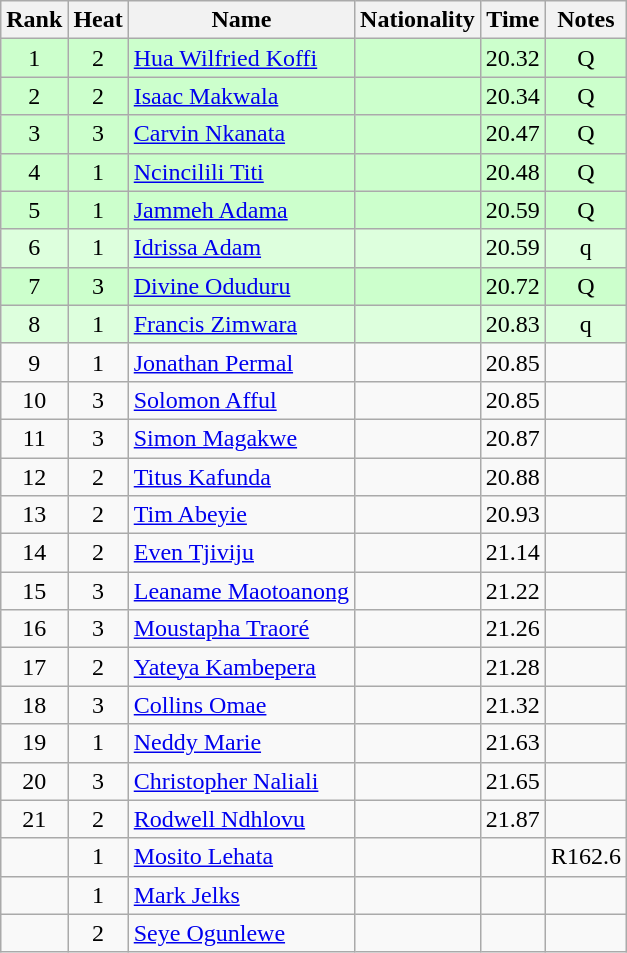<table class="wikitable sortable" style="text-align:center">
<tr>
<th>Rank</th>
<th>Heat</th>
<th>Name</th>
<th>Nationality</th>
<th>Time</th>
<th>Notes</th>
</tr>
<tr bgcolor=ccffcc>
<td>1</td>
<td>2</td>
<td align=left><a href='#'>Hua Wilfried Koffi</a></td>
<td align=left></td>
<td>20.32</td>
<td>Q</td>
</tr>
<tr bgcolor=ccffcc>
<td>2</td>
<td>2</td>
<td align=left><a href='#'>Isaac Makwala</a></td>
<td align=left></td>
<td>20.34</td>
<td>Q</td>
</tr>
<tr bgcolor=ccffcc>
<td>3</td>
<td>3</td>
<td align=left><a href='#'>Carvin Nkanata</a></td>
<td align=left></td>
<td>20.47</td>
<td>Q</td>
</tr>
<tr bgcolor=ccffcc>
<td>4</td>
<td>1</td>
<td align=left><a href='#'>Ncincilili Titi</a></td>
<td align=left></td>
<td>20.48</td>
<td>Q</td>
</tr>
<tr bgcolor=ccffcc>
<td>5</td>
<td>1</td>
<td align=left><a href='#'>Jammeh Adama</a></td>
<td align=left></td>
<td>20.59</td>
<td>Q</td>
</tr>
<tr bgcolor=ddffdd>
<td>6</td>
<td>1</td>
<td align=left><a href='#'>Idrissa Adam</a></td>
<td align=left></td>
<td>20.59</td>
<td>q</td>
</tr>
<tr bgcolor=ccffcc>
<td>7</td>
<td>3</td>
<td align=left><a href='#'>Divine Oduduru</a></td>
<td align=left></td>
<td>20.72</td>
<td>Q</td>
</tr>
<tr bgcolor=ddffdd>
<td>8</td>
<td>1</td>
<td align=left><a href='#'>Francis Zimwara</a></td>
<td align=left></td>
<td>20.83</td>
<td>q</td>
</tr>
<tr>
<td>9</td>
<td>1</td>
<td align=left><a href='#'>Jonathan Permal</a></td>
<td align=left></td>
<td>20.85</td>
<td></td>
</tr>
<tr>
<td>10</td>
<td>3</td>
<td align=left><a href='#'>Solomon Afful</a></td>
<td align=left></td>
<td>20.85</td>
<td></td>
</tr>
<tr>
<td>11</td>
<td>3</td>
<td align=left><a href='#'>Simon Magakwe</a></td>
<td align=left></td>
<td>20.87</td>
<td></td>
</tr>
<tr>
<td>12</td>
<td>2</td>
<td align=left><a href='#'>Titus Kafunda</a></td>
<td align=left></td>
<td>20.88</td>
<td></td>
</tr>
<tr>
<td>13</td>
<td>2</td>
<td align=left><a href='#'>Tim Abeyie</a></td>
<td align=left></td>
<td>20.93</td>
<td></td>
</tr>
<tr>
<td>14</td>
<td>2</td>
<td align=left><a href='#'>Even Tjiviju</a></td>
<td align=left></td>
<td>21.14</td>
<td></td>
</tr>
<tr>
<td>15</td>
<td>3</td>
<td align=left><a href='#'>Leaname Maotoanong</a></td>
<td align=left></td>
<td>21.22</td>
<td></td>
</tr>
<tr>
<td>16</td>
<td>3</td>
<td align=left><a href='#'>Moustapha Traoré</a></td>
<td align=left></td>
<td>21.26</td>
<td></td>
</tr>
<tr>
<td>17</td>
<td>2</td>
<td align=left><a href='#'>Yateya Kambepera</a></td>
<td align=left></td>
<td>21.28</td>
<td></td>
</tr>
<tr>
<td>18</td>
<td>3</td>
<td align=left><a href='#'>Collins Omae</a></td>
<td align=left></td>
<td>21.32</td>
<td></td>
</tr>
<tr>
<td>19</td>
<td>1</td>
<td align=left><a href='#'>Neddy Marie</a></td>
<td align=left></td>
<td>21.63</td>
<td></td>
</tr>
<tr>
<td>20</td>
<td>3</td>
<td align=left><a href='#'>Christopher Naliali</a></td>
<td align=left></td>
<td>21.65</td>
<td></td>
</tr>
<tr>
<td>21</td>
<td>2</td>
<td align=left><a href='#'>Rodwell Ndhlovu</a></td>
<td align=left></td>
<td>21.87</td>
<td></td>
</tr>
<tr>
<td></td>
<td>1</td>
<td align=left><a href='#'>Mosito Lehata</a></td>
<td align=left></td>
<td></td>
<td>R162.6</td>
</tr>
<tr>
<td></td>
<td>1</td>
<td align=left><a href='#'>Mark Jelks</a></td>
<td align=left></td>
<td></td>
<td></td>
</tr>
<tr>
<td></td>
<td>2</td>
<td align=left><a href='#'>Seye Ogunlewe</a></td>
<td align=left></td>
<td></td>
<td></td>
</tr>
</table>
